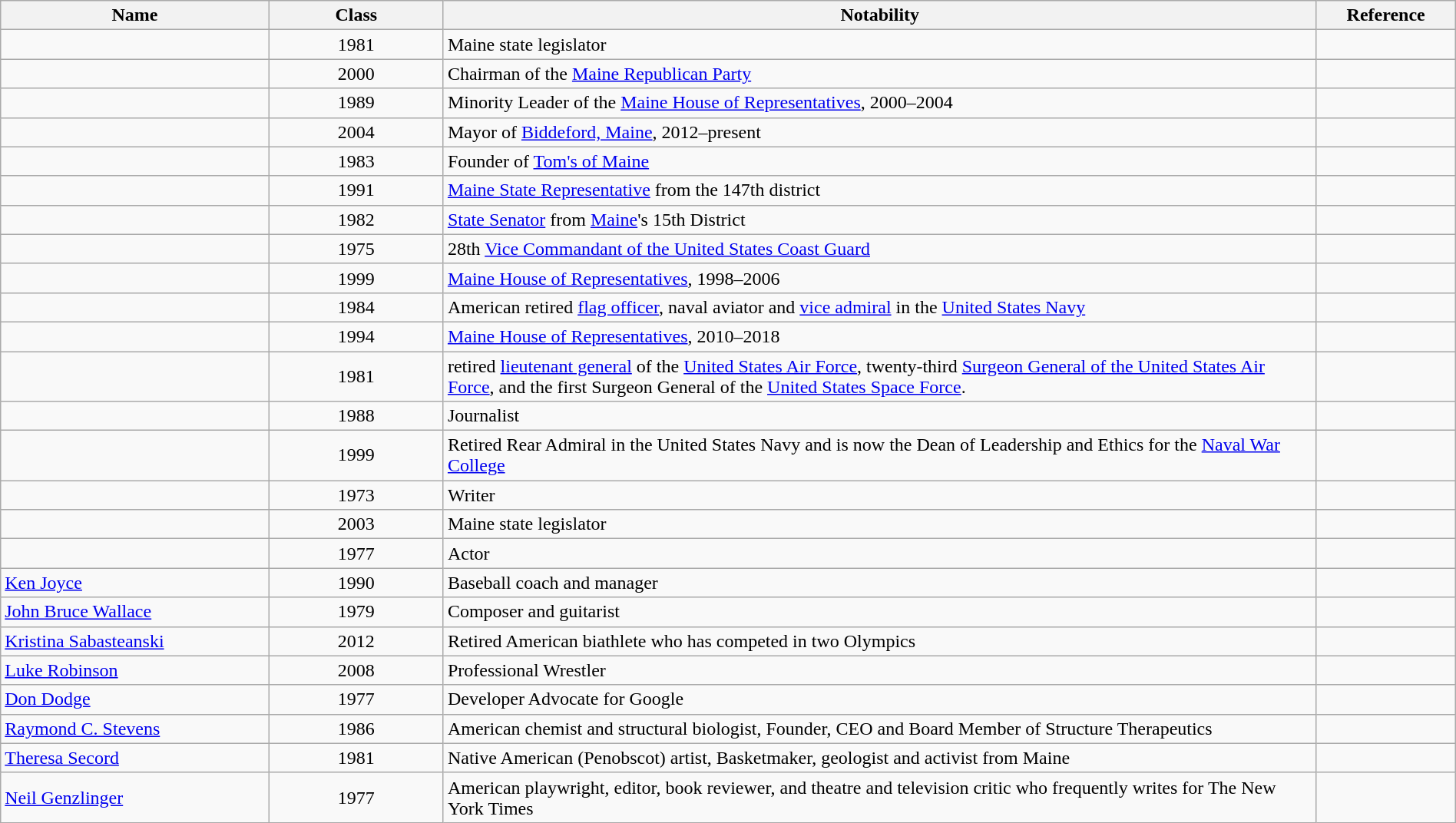<table class="wikitable sortable" style="width:100%">
<tr>
<th style="width:*;">Name</th>
<th style="width:12%;">Class</th>
<th style="width:60%;" class="unsortable">Notability</th>
<th style="width:*;" class="unsortable">Reference</th>
</tr>
<tr>
<td></td>
<td style="text-align:center;">1981</td>
<td>Maine state legislator</td>
<td style="text-align:center;"></td>
</tr>
<tr>
<td></td>
<td style="text-align:center;">2000</td>
<td>Chairman of the <a href='#'>Maine Republican Party</a></td>
<td style="text-align:center;"></td>
</tr>
<tr>
<td></td>
<td style="text-align:center;">1989</td>
<td>Minority Leader of the <a href='#'>Maine House of Representatives</a>, 2000–2004</td>
<td style="text-align:center;"></td>
</tr>
<tr>
<td></td>
<td style="text-align:center;">2004</td>
<td>Mayor of <a href='#'>Biddeford, Maine</a>, 2012–present</td>
<td style="text-align:center;"></td>
</tr>
<tr>
<td></td>
<td style="text-align:center;">1983</td>
<td>Founder of <a href='#'>Tom's of Maine</a></td>
<td style="text-align:center;"></td>
</tr>
<tr>
<td></td>
<td style="text-align:center;">1991</td>
<td><a href='#'>Maine State Representative</a> from the 147th district</td>
<td style="text-align:center;"></td>
</tr>
<tr>
<td></td>
<td style="text-align:center;">1982</td>
<td><a href='#'>State Senator</a> from <a href='#'>Maine</a>'s 15th District</td>
<td style="text-align:center;"></td>
</tr>
<tr>
<td></td>
<td style="text-align:center;">1975</td>
<td>28th <a href='#'>Vice Commandant of the United States Coast Guard</a></td>
<td style="text-align:center;"></td>
</tr>
<tr>
<td></td>
<td style="text-align:center;">1999</td>
<td><a href='#'>Maine House of Representatives</a>, 1998–2006</td>
<td style="text-align:center;"></td>
</tr>
<tr>
<td></td>
<td style="text-align:center;">1984</td>
<td>American retired <a href='#'>flag officer</a>, naval aviator and <a href='#'>vice admiral</a> in the <a href='#'>United States Navy</a></td>
<td style="text-align:center;"></td>
</tr>
<tr>
<td></td>
<td style="text-align:center;">1994</td>
<td><a href='#'>Maine House of Representatives</a>, 2010–2018</td>
<td style="text-align:center;"></td>
</tr>
<tr>
<td></td>
<td style="text-align:center;">1981</td>
<td>retired <a href='#'>lieutenant general</a> of the <a href='#'>United States Air Force</a>, twenty-third <a href='#'>Surgeon General of the United States Air Force</a>, and the first Surgeon General of the <a href='#'>United States Space Force</a>.</td>
<td style="text-align:center;"></td>
</tr>
<tr>
<td></td>
<td style="text-align:center;">1988</td>
<td>Journalist</td>
<td style="text-align:center;"></td>
</tr>
<tr>
<td></td>
<td style="text-align:center;">1999</td>
<td>Retired Rear Admiral in the United States Navy and is now the Dean of Leadership and Ethics for the <a href='#'>Naval War College</a></td>
<td style="text-align:center;"></td>
</tr>
<tr>
<td></td>
<td style="text-align:center;">1973</td>
<td>Writer</td>
<td style="text-align:center;"></td>
</tr>
<tr>
<td></td>
<td style="text-align:center;">2003</td>
<td>Maine state legislator</td>
<td style="text-align:center;"></td>
</tr>
<tr>
<td></td>
<td style="text-align:center;">1977</td>
<td>Actor</td>
<td style="text-align:center;"></td>
</tr>
<tr>
<td><a href='#'>Ken Joyce</a></td>
<td style="text-align: center;">1990</td>
<td>Baseball coach and manager</td>
<td style="text-align: center;"></td>
</tr>
<tr>
<td><a href='#'>John Bruce Wallace</a></td>
<td style="text-align: center;">1979</td>
<td>Composer and guitarist</td>
<td style="text-align: center;"></td>
</tr>
<tr>
<td><a href='#'>Kristina Sabasteanski</a></td>
<td style="text-align: center;">2012</td>
<td>Retired American biathlete who has competed in two Olympics</td>
<td style="text-align: center;"></td>
</tr>
<tr>
<td><a href='#'>Luke Robinson</a></td>
<td style="text-align: center;">2008</td>
<td>Professional Wrestler</td>
<td style="text-align: center;"></td>
</tr>
<tr>
<td><a href='#'>Don Dodge</a></td>
<td style="text-align: center;">1977</td>
<td>Developer Advocate for Google</td>
<td style="text-align: center;"></td>
</tr>
<tr>
<td><a href='#'>Raymond C. Stevens</a></td>
<td style="text-align: center;">1986</td>
<td>American chemist and structural biologist, Founder, CEO and Board Member of Structure Therapeutics</td>
<td style="text-align: center;"></td>
</tr>
<tr>
<td><a href='#'>Theresa Secord</a></td>
<td style="text-align: center;">1981</td>
<td>Native American (Penobscot) artist, Basketmaker, geologist and activist from Maine</td>
<td style="text-align: center;"></td>
</tr>
<tr>
<td><a href='#'>Neil Genzlinger</a></td>
<td style="text-align: center;">1977</td>
<td>American playwright, editor, book reviewer, and theatre and television critic who frequently writes for The New York Times</td>
<td style="text-align: center;"></td>
</tr>
</table>
